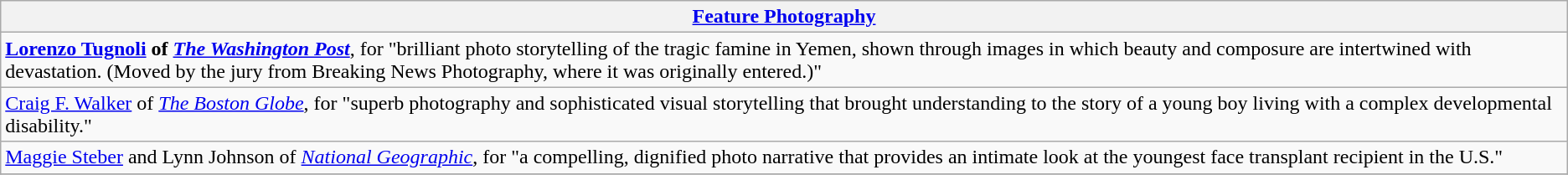<table class="wikitable" style="float:left; float:none;">
<tr>
<th><a href='#'>Feature Photography</a></th>
</tr>
<tr>
<td><strong><a href='#'>Lorenzo Tugnoli</a> of</strong> <strong><em><a href='#'>The Washington Post</a></em></strong>, for "brilliant photo storytelling of the tragic famine in Yemen, shown through images in which beauty and composure are intertwined with devastation. (Moved by the jury from Breaking News Photography, where it was originally entered.)"</td>
</tr>
<tr>
<td><a href='#'>Craig F. Walker</a> of <em><a href='#'>The Boston Globe</a></em>, for "superb photography and sophisticated visual storytelling that brought understanding to the story of a young boy living with a complex developmental disability."</td>
</tr>
<tr>
<td><a href='#'>Maggie Steber</a> and Lynn Johnson of <em><a href='#'>National Geographic</a></em>, for "a compelling, dignified photo narrative that provides an intimate look at the youngest face transplant recipient in the U.S."</td>
</tr>
<tr>
</tr>
</table>
